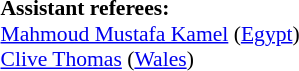<table width=50% style="font-size: 90%">
<tr>
<td><br><br>
<strong>Assistant referees:</strong>
<br><a href='#'>Mahmoud Mustafa Kamel</a> (<a href='#'>Egypt</a>)
<br><a href='#'>Clive Thomas</a> (<a href='#'>Wales</a>)</td>
</tr>
</table>
